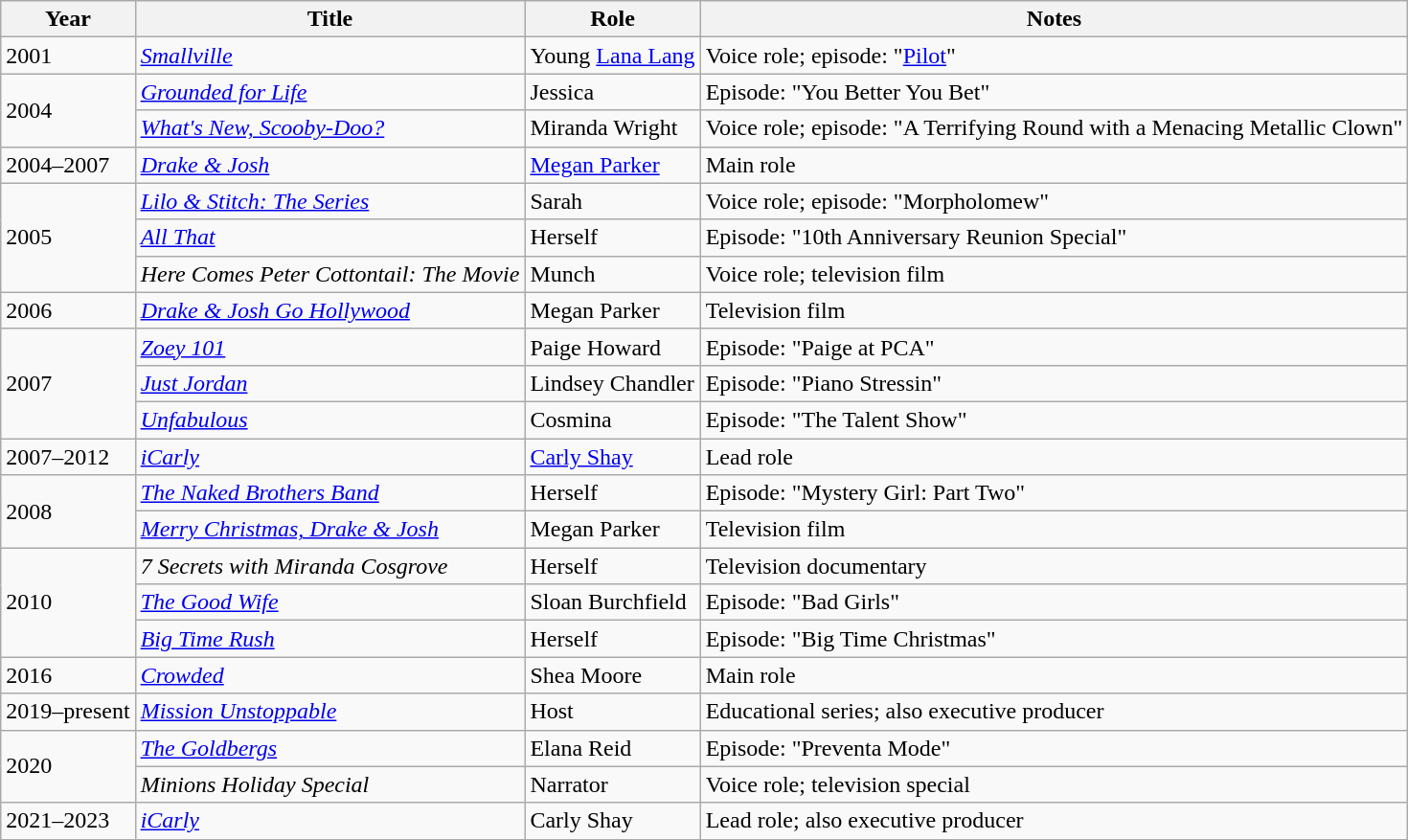<table class="wikitable sortable">
<tr>
<th>Year</th>
<th>Title</th>
<th>Role</th>
<th class="unsortable">Notes</th>
</tr>
<tr>
<td>2001</td>
<td><em><a href='#'>Smallville</a></em></td>
<td>Young <a href='#'>Lana Lang</a></td>
<td>Voice role; episode: "<a href='#'>Pilot</a>"</td>
</tr>
<tr>
<td rowspan="2">2004</td>
<td><em><a href='#'>Grounded for Life</a></em></td>
<td>Jessica</td>
<td>Episode: "You Better You Bet"</td>
</tr>
<tr>
<td><em><a href='#'>What's New, Scooby-Doo?</a></em></td>
<td>Miranda Wright</td>
<td>Voice role; episode: "A Terrifying Round with a Menacing Metallic Clown"</td>
</tr>
<tr>
<td>2004–2007</td>
<td><em><a href='#'>Drake & Josh</a></em></td>
<td><a href='#'>Megan Parker</a></td>
<td>Main role</td>
</tr>
<tr>
<td rowspan="3">2005</td>
<td><em><a href='#'>Lilo & Stitch: The Series</a></em></td>
<td>Sarah</td>
<td>Voice role; episode: "Morpholomew"</td>
</tr>
<tr>
<td><em><a href='#'>All That</a></em></td>
<td>Herself</td>
<td>Episode: "10th Anniversary Reunion Special"</td>
</tr>
<tr>
<td><em>Here Comes Peter Cottontail: The Movie</em></td>
<td>Munch</td>
<td>Voice role; television film</td>
</tr>
<tr>
<td>2006</td>
<td><em><a href='#'>Drake & Josh Go Hollywood</a></em></td>
<td>Megan Parker</td>
<td>Television film</td>
</tr>
<tr>
<td rowspan="3">2007</td>
<td><em><a href='#'>Zoey 101</a></em></td>
<td>Paige Howard</td>
<td>Episode: "Paige at PCA"</td>
</tr>
<tr>
<td><em><a href='#'>Just Jordan</a></em></td>
<td>Lindsey Chandler</td>
<td>Episode: "Piano Stressin"</td>
</tr>
<tr>
<td><em><a href='#'>Unfabulous</a></em></td>
<td>Cosmina</td>
<td>Episode: "The Talent Show"</td>
</tr>
<tr>
<td>2007–2012</td>
<td><em><a href='#'>iCarly</a></em></td>
<td><a href='#'>Carly Shay</a></td>
<td>Lead role</td>
</tr>
<tr>
<td rowspan="2">2008</td>
<td><em><a href='#'>The Naked Brothers Band</a></em></td>
<td>Herself</td>
<td>Episode: "Mystery Girl: Part Two"</td>
</tr>
<tr>
<td><em><a href='#'>Merry Christmas, Drake & Josh</a></em></td>
<td>Megan Parker</td>
<td>Television film</td>
</tr>
<tr>
<td rowspan="3">2010</td>
<td><em>7 Secrets with Miranda Cosgrove</em></td>
<td>Herself</td>
<td>Television documentary</td>
</tr>
<tr>
<td><em><a href='#'>The Good Wife</a></em></td>
<td>Sloan Burchfield</td>
<td>Episode: "Bad Girls"</td>
</tr>
<tr>
<td><em><a href='#'>Big Time Rush</a></em></td>
<td>Herself</td>
<td>Episode: "Big Time Christmas"</td>
</tr>
<tr>
<td>2016</td>
<td><em><a href='#'>Crowded</a></em></td>
<td>Shea Moore</td>
<td>Main role</td>
</tr>
<tr>
<td>2019–present</td>
<td><em><a href='#'>Mission Unstoppable</a></em></td>
<td>Host</td>
<td>Educational series; also executive producer</td>
</tr>
<tr>
<td rowspan="2">2020</td>
<td><em><a href='#'>The Goldbergs</a></em></td>
<td>Elana Reid</td>
<td>Episode: "Preventa Mode"</td>
</tr>
<tr>
<td><em>Minions Holiday Special</em></td>
<td>Narrator</td>
<td>Voice role; television special</td>
</tr>
<tr>
<td>2021–2023</td>
<td><em><a href='#'>iCarly</a></em></td>
<td>Carly Shay</td>
<td>Lead role; also executive producer</td>
</tr>
</table>
